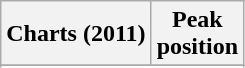<table class="wikitable sortable">
<tr>
<th>Charts (2011)</th>
<th>Peak<br>position</th>
</tr>
<tr>
</tr>
<tr>
</tr>
<tr>
</tr>
</table>
